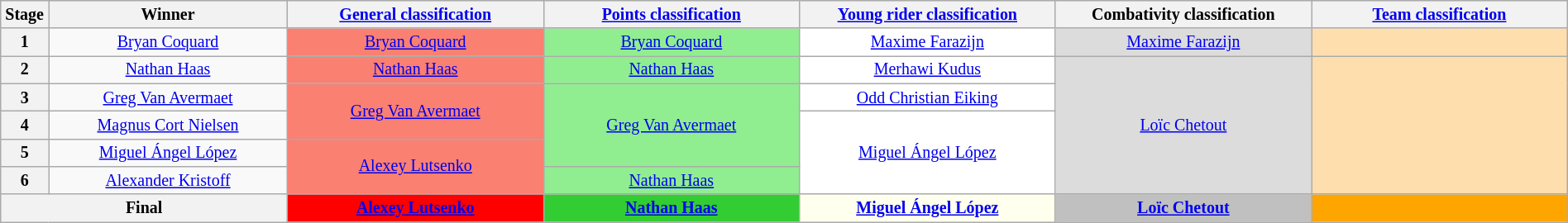<table class="wikitable" style="text-align: center; font-size:smaller; width: 100%">
<tr style="background-color: #efefef;">
<th style="width:1%">Stage</th>
<th style="width:14%">Winner</th>
<th style="width:15%"><a href='#'>General classification</a><br></th>
<th style="width:15%"><a href='#'>Points classification</a><br></th>
<th style="width:15%"><a href='#'>Young rider classification</a><br></th>
<th style="width:15%">Combativity classification<br></th>
<th style="width:15%"><a href='#'>Team classification</a></th>
</tr>
<tr>
<th>1</th>
<td><a href='#'>Bryan Coquard</a></td>
<td style="background:Salmon;" rowspan="1"><a href='#'>Bryan Coquard</a></td>
<td style="background:Lightgreen;" rowspan="1"><a href='#'>Bryan Coquard</a></td>
<td style="background:White;" rowspan="1"><a href='#'>Maxime Farazijn</a></td>
<td style="background:Gainsboro;" rowspan="1"><a href='#'>Maxime Farazijn</a></td>
<td style="background:navajowhite;" rowspan="1"></td>
</tr>
<tr>
<th>2</th>
<td><a href='#'>Nathan Haas</a></td>
<td style="background:Salmon;" rowspan="1"><a href='#'>Nathan Haas</a></td>
<td style="background:Lightgreen;" rowspan="1"><a href='#'>Nathan Haas</a></td>
<td style="background:White;" rowspan="1"><a href='#'>Merhawi Kudus</a></td>
<td style="background:Gainsboro;" rowspan="5"><a href='#'>Loïc Chetout</a></td>
<td style="background:navajowhite;" rowspan="5"></td>
</tr>
<tr>
<th>3</th>
<td><a href='#'>Greg Van Avermaet</a></td>
<td style="background:Salmon;" rowspan="2"><a href='#'>Greg Van Avermaet</a></td>
<td style="background:Lightgreen;" rowspan="3"><a href='#'>Greg Van Avermaet</a></td>
<td style="background:White;" rowspan="1"><a href='#'>Odd Christian Eiking</a></td>
</tr>
<tr>
<th>4</th>
<td><a href='#'>Magnus Cort Nielsen</a></td>
<td style="background:White;" rowspan="3"><a href='#'>Miguel Ángel López</a></td>
</tr>
<tr>
<th>5</th>
<td><a href='#'>Miguel Ángel López</a></td>
<td style="background:Salmon;" rowspan="2"><a href='#'>Alexey Lutsenko</a></td>
</tr>
<tr>
<th>6</th>
<td><a href='#'>Alexander Kristoff</a></td>
<td style="background:Lightgreen;" rowspan="1"><a href='#'>Nathan Haas</a></td>
</tr>
<tr>
<th colspan="2">Final</th>
<th style="background-color:red;" width="12%"><strong><a href='#'>Alexey Lutsenko</a></strong></th>
<th style="background-color:limegreen;" width="12%"><strong><a href='#'>Nathan Haas</a></strong></th>
<th style="background:#FFFFEE;" width="12%"><strong><a href='#'>Miguel Ángel López</a></strong></th>
<th style="background:Silver;" width="12%"><strong><a href='#'>Loïc Chetout</a></strong></th>
<th style="background:Orange;" width="12%"><strong></strong></th>
</tr>
</table>
